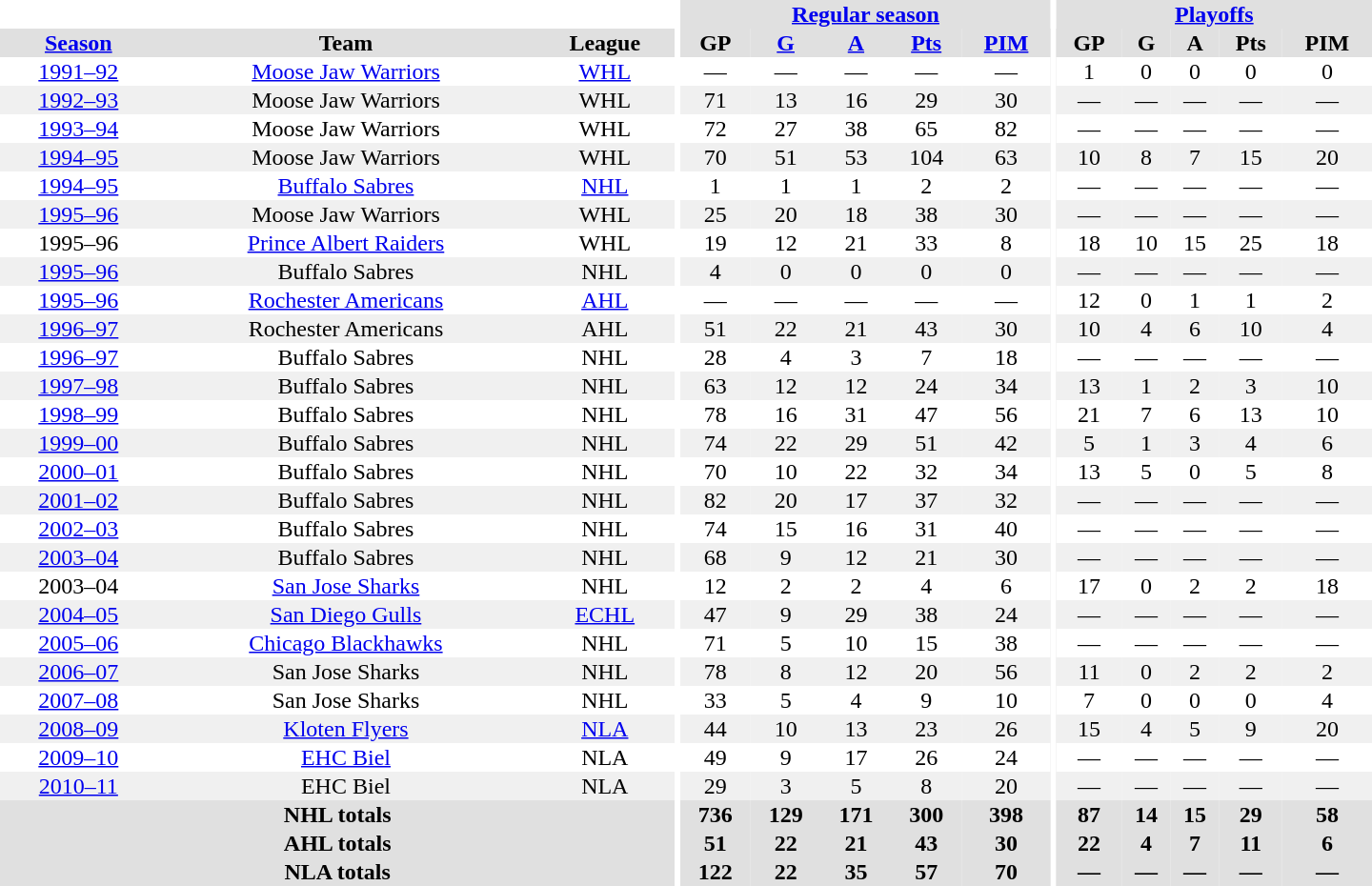<table border="0" cellpadding="1" cellspacing="0" style="text-align:center; width:60em">
<tr bgcolor="#e0e0e0">
<th colspan="3" bgcolor="#ffffff"></th>
<th rowspan="102" bgcolor="#ffffff"></th>
<th colspan="5"><a href='#'>Regular season</a></th>
<th rowspan="102" bgcolor="#ffffff"></th>
<th colspan="5"><a href='#'>Playoffs</a></th>
</tr>
<tr bgcolor="#e0e0e0">
<th><a href='#'>Season</a></th>
<th>Team</th>
<th>League</th>
<th>GP</th>
<th><a href='#'>G</a></th>
<th><a href='#'>A</a></th>
<th><a href='#'>Pts</a></th>
<th><a href='#'>PIM</a></th>
<th>GP</th>
<th>G</th>
<th>A</th>
<th>Pts</th>
<th>PIM</th>
</tr>
<tr>
<td><a href='#'>1991–92</a></td>
<td><a href='#'>Moose Jaw Warriors</a></td>
<td><a href='#'>WHL</a></td>
<td>—</td>
<td>—</td>
<td>—</td>
<td>—</td>
<td>—</td>
<td>1</td>
<td>0</td>
<td>0</td>
<td>0</td>
<td>0</td>
</tr>
<tr bgcolor="#f0f0f0">
<td><a href='#'>1992–93</a></td>
<td>Moose Jaw Warriors</td>
<td>WHL</td>
<td>71</td>
<td>13</td>
<td>16</td>
<td>29</td>
<td>30</td>
<td>—</td>
<td>—</td>
<td>—</td>
<td>—</td>
<td>—</td>
</tr>
<tr>
<td><a href='#'>1993–94</a></td>
<td>Moose Jaw Warriors</td>
<td>WHL</td>
<td>72</td>
<td>27</td>
<td>38</td>
<td>65</td>
<td>82</td>
<td>—</td>
<td>—</td>
<td>—</td>
<td>—</td>
<td>—</td>
</tr>
<tr bgcolor="#f0f0f0">
<td><a href='#'>1994–95</a></td>
<td>Moose Jaw Warriors</td>
<td>WHL</td>
<td>70</td>
<td>51</td>
<td>53</td>
<td>104</td>
<td>63</td>
<td>10</td>
<td>8</td>
<td>7</td>
<td>15</td>
<td>20</td>
</tr>
<tr>
<td><a href='#'>1994–95</a></td>
<td><a href='#'>Buffalo Sabres</a></td>
<td><a href='#'>NHL</a></td>
<td>1</td>
<td>1</td>
<td>1</td>
<td>2</td>
<td>2</td>
<td>—</td>
<td>—</td>
<td>—</td>
<td>—</td>
<td>—</td>
</tr>
<tr bgcolor="#f0f0f0">
<td><a href='#'>1995–96</a></td>
<td>Moose Jaw Warriors</td>
<td>WHL</td>
<td>25</td>
<td>20</td>
<td>18</td>
<td>38</td>
<td>30</td>
<td>—</td>
<td>—</td>
<td>—</td>
<td>—</td>
<td>—</td>
</tr>
<tr>
<td>1995–96</td>
<td><a href='#'>Prince Albert Raiders</a></td>
<td>WHL</td>
<td>19</td>
<td>12</td>
<td>21</td>
<td>33</td>
<td>8</td>
<td>18</td>
<td>10</td>
<td>15</td>
<td>25</td>
<td>18</td>
</tr>
<tr bgcolor="#f0f0f0">
<td><a href='#'>1995–96</a></td>
<td>Buffalo Sabres</td>
<td>NHL</td>
<td>4</td>
<td>0</td>
<td>0</td>
<td>0</td>
<td>0</td>
<td>—</td>
<td>—</td>
<td>—</td>
<td>—</td>
<td>—</td>
</tr>
<tr>
<td><a href='#'>1995–96</a></td>
<td><a href='#'>Rochester Americans</a></td>
<td><a href='#'>AHL</a></td>
<td>—</td>
<td>—</td>
<td>—</td>
<td>—</td>
<td>—</td>
<td>12</td>
<td>0</td>
<td>1</td>
<td>1</td>
<td>2</td>
</tr>
<tr bgcolor="#f0f0f0">
<td><a href='#'>1996–97</a></td>
<td>Rochester Americans</td>
<td>AHL</td>
<td>51</td>
<td>22</td>
<td>21</td>
<td>43</td>
<td>30</td>
<td>10</td>
<td>4</td>
<td>6</td>
<td>10</td>
<td>4</td>
</tr>
<tr>
<td><a href='#'>1996–97</a></td>
<td>Buffalo Sabres</td>
<td>NHL</td>
<td>28</td>
<td>4</td>
<td>3</td>
<td>7</td>
<td>18</td>
<td>—</td>
<td>—</td>
<td>—</td>
<td>—</td>
<td>—</td>
</tr>
<tr bgcolor="#f0f0f0">
<td><a href='#'>1997–98</a></td>
<td>Buffalo Sabres</td>
<td>NHL</td>
<td>63</td>
<td>12</td>
<td>12</td>
<td>24</td>
<td>34</td>
<td>13</td>
<td>1</td>
<td>2</td>
<td>3</td>
<td>10</td>
</tr>
<tr>
<td><a href='#'>1998–99</a></td>
<td>Buffalo Sabres</td>
<td>NHL</td>
<td>78</td>
<td>16</td>
<td>31</td>
<td>47</td>
<td>56</td>
<td>21</td>
<td>7</td>
<td>6</td>
<td>13</td>
<td>10</td>
</tr>
<tr bgcolor="#f0f0f0">
<td><a href='#'>1999–00</a></td>
<td>Buffalo Sabres</td>
<td>NHL</td>
<td>74</td>
<td>22</td>
<td>29</td>
<td>51</td>
<td>42</td>
<td>5</td>
<td>1</td>
<td>3</td>
<td>4</td>
<td>6</td>
</tr>
<tr>
<td><a href='#'>2000–01</a></td>
<td>Buffalo Sabres</td>
<td>NHL</td>
<td>70</td>
<td>10</td>
<td>22</td>
<td>32</td>
<td>34</td>
<td>13</td>
<td>5</td>
<td>0</td>
<td>5</td>
<td>8</td>
</tr>
<tr bgcolor="#f0f0f0">
<td><a href='#'>2001–02</a></td>
<td>Buffalo Sabres</td>
<td>NHL</td>
<td>82</td>
<td>20</td>
<td>17</td>
<td>37</td>
<td>32</td>
<td>—</td>
<td>—</td>
<td>—</td>
<td>—</td>
<td>—</td>
</tr>
<tr>
<td><a href='#'>2002–03</a></td>
<td>Buffalo Sabres</td>
<td>NHL</td>
<td>74</td>
<td>15</td>
<td>16</td>
<td>31</td>
<td>40</td>
<td>—</td>
<td>—</td>
<td>—</td>
<td>—</td>
<td>—</td>
</tr>
<tr bgcolor="#f0f0f0">
<td><a href='#'>2003–04</a></td>
<td>Buffalo Sabres</td>
<td>NHL</td>
<td>68</td>
<td>9</td>
<td>12</td>
<td>21</td>
<td>30</td>
<td>—</td>
<td>—</td>
<td>—</td>
<td>—</td>
<td>—</td>
</tr>
<tr>
<td>2003–04</td>
<td><a href='#'>San Jose Sharks</a></td>
<td>NHL</td>
<td>12</td>
<td>2</td>
<td>2</td>
<td>4</td>
<td>6</td>
<td>17</td>
<td>0</td>
<td>2</td>
<td>2</td>
<td>18</td>
</tr>
<tr bgcolor="#f0f0f0">
<td><a href='#'>2004–05</a></td>
<td><a href='#'>San Diego Gulls</a></td>
<td><a href='#'>ECHL</a></td>
<td>47</td>
<td>9</td>
<td>29</td>
<td>38</td>
<td>24</td>
<td>—</td>
<td>—</td>
<td>—</td>
<td>—</td>
<td>—</td>
</tr>
<tr>
<td><a href='#'>2005–06</a></td>
<td><a href='#'>Chicago Blackhawks</a></td>
<td>NHL</td>
<td>71</td>
<td>5</td>
<td>10</td>
<td>15</td>
<td>38</td>
<td>—</td>
<td>—</td>
<td>—</td>
<td>—</td>
<td>—</td>
</tr>
<tr bgcolor="#f0f0f0">
<td><a href='#'>2006–07</a></td>
<td>San Jose Sharks</td>
<td>NHL</td>
<td>78</td>
<td>8</td>
<td>12</td>
<td>20</td>
<td>56</td>
<td>11</td>
<td>0</td>
<td>2</td>
<td>2</td>
<td>2</td>
</tr>
<tr>
<td><a href='#'>2007–08</a></td>
<td>San Jose Sharks</td>
<td>NHL</td>
<td>33</td>
<td>5</td>
<td>4</td>
<td>9</td>
<td>10</td>
<td>7</td>
<td>0</td>
<td>0</td>
<td>0</td>
<td>4</td>
</tr>
<tr bgcolor="#f0f0f0">
<td><a href='#'>2008–09</a></td>
<td><a href='#'>Kloten Flyers</a></td>
<td><a href='#'>NLA</a></td>
<td>44</td>
<td>10</td>
<td>13</td>
<td>23</td>
<td>26</td>
<td>15</td>
<td>4</td>
<td>5</td>
<td>9</td>
<td>20</td>
</tr>
<tr>
<td><a href='#'>2009–10</a></td>
<td><a href='#'>EHC Biel</a></td>
<td>NLA</td>
<td>49</td>
<td>9</td>
<td>17</td>
<td>26</td>
<td>24</td>
<td>—</td>
<td>—</td>
<td>—</td>
<td>—</td>
<td>—</td>
</tr>
<tr bgcolor="#f0f0f0">
<td><a href='#'>2010–11</a></td>
<td>EHC Biel</td>
<td>NLA</td>
<td>29</td>
<td>3</td>
<td>5</td>
<td>8</td>
<td>20</td>
<td>—</td>
<td>—</td>
<td>—</td>
<td>—</td>
<td>—</td>
</tr>
<tr bgcolor="#e0e0e0">
<th colspan="3">NHL totals</th>
<th>736</th>
<th>129</th>
<th>171</th>
<th>300</th>
<th>398</th>
<th>87</th>
<th>14</th>
<th>15</th>
<th>29</th>
<th>58</th>
</tr>
<tr bgcolor="#e0e0e0">
<th colspan="3">AHL totals</th>
<th>51</th>
<th>22</th>
<th>21</th>
<th>43</th>
<th>30</th>
<th>22</th>
<th>4</th>
<th>7</th>
<th>11</th>
<th>6</th>
</tr>
<tr bgcolor="#e0e0e0">
<th colspan="3">NLA totals</th>
<th>122</th>
<th>22</th>
<th>35</th>
<th>57</th>
<th>70</th>
<th>—</th>
<th>—</th>
<th>—</th>
<th>—</th>
<th>—</th>
</tr>
</table>
